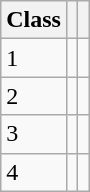<table class="wikitable">
<tr>
<th>Class</th>
<th></th>
<th></th>
</tr>
<tr>
<td>1</td>
<td></td>
<td></td>
</tr>
<tr>
<td>2</td>
<td></td>
<td></td>
</tr>
<tr>
<td>3</td>
<td></td>
<td></td>
</tr>
<tr>
<td>4</td>
<td></td>
<td></td>
</tr>
</table>
